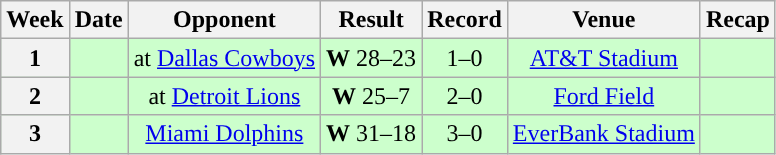<table class="wikitable" style="text-align:center">
<tr>
<th>Week</th>
<th>Date</th>
<th>Opponent</th>
<th>Result</th>
<th>Record</th>
<th>Venue</th>
<th>Recap</th>
</tr>
<tr style="background:#cfc">
<th>1</th>
<td></td>
<td>at <a href='#'>Dallas Cowboys</a></td>
<td><strong>W</strong> 28–23</td>
<td>1–0</td>
<td><a href='#'>AT&T Stadium</a></td>
<td></td>
</tr>
<tr style="background:#cfc">
<th>2</th>
<td></td>
<td>at <a href='#'>Detroit Lions</a></td>
<td><strong>W</strong> 25–7</td>
<td>2–0</td>
<td><a href='#'>Ford Field</a></td>
<td></td>
</tr>
<tr style="background:#cfc">
<th>3</th>
<td></td>
<td><a href='#'>Miami Dolphins</a></td>
<td><strong>W</strong> 31–18</td>
<td>3–0</td>
<td><a href='#'>EverBank Stadium</a></td>
<td></td>
</tr>
</table>
